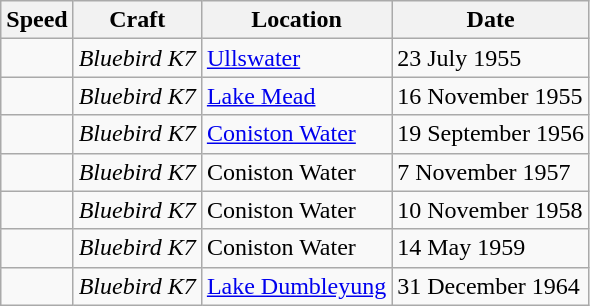<table class="wikitable">
<tr>
<th>Speed</th>
<th>Craft</th>
<th>Location</th>
<th>Date</th>
</tr>
<tr>
<td></td>
<td><em>Bluebird K7</em></td>
<td><a href='#'>Ullswater</a></td>
<td>23 July 1955</td>
</tr>
<tr>
<td></td>
<td><em>Bluebird K7</em></td>
<td><a href='#'>Lake Mead</a></td>
<td>16 November 1955</td>
</tr>
<tr>
<td></td>
<td><em>Bluebird K7</em></td>
<td><a href='#'>Coniston Water</a></td>
<td>19 September 1956</td>
</tr>
<tr>
<td></td>
<td><em>Bluebird K7</em></td>
<td>Coniston Water</td>
<td>7 November 1957</td>
</tr>
<tr>
<td></td>
<td><em>Bluebird K7</em></td>
<td>Coniston Water</td>
<td>10 November 1958</td>
</tr>
<tr>
<td></td>
<td><em>Bluebird K7</em></td>
<td>Coniston Water</td>
<td>14 May 1959</td>
</tr>
<tr>
<td></td>
<td><em>Bluebird K7</em></td>
<td><a href='#'>Lake Dumbleyung</a></td>
<td>31 December 1964</td>
</tr>
</table>
